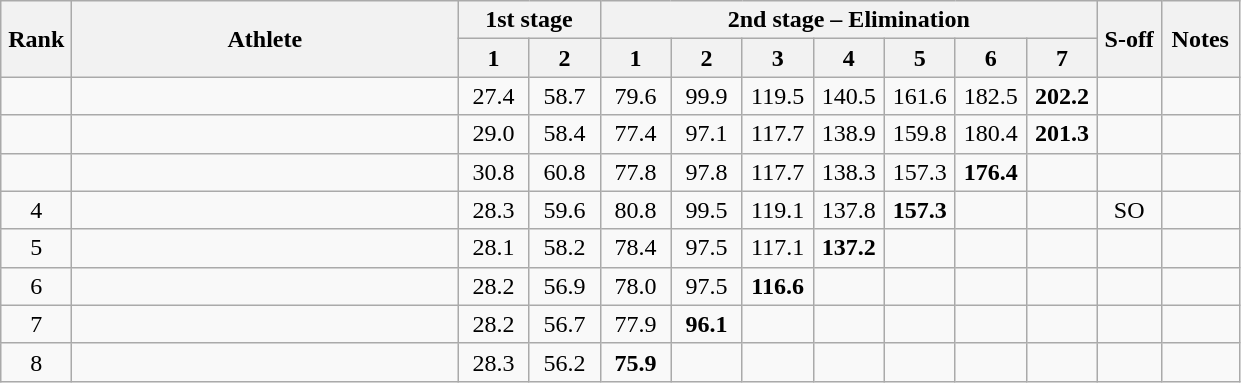<table class="wikitable" style="text-align:center">
<tr>
<th rowspan=2 width=40>Rank</th>
<th rowspan=2 width=250>Athlete</th>
<th colspan=2>1st stage</th>
<th colspan=7>2nd stage – Elimination</th>
<th rowspan=2 width=35>S-off</th>
<th rowspan=2 width=45>Notes</th>
</tr>
<tr>
<th width=40>1</th>
<th width=40>2</th>
<th width=40>1</th>
<th width=40>2</th>
<th width=40>3</th>
<th width=40>4</th>
<th width=40>5</th>
<th width=40>6</th>
<th width=40>7</th>
</tr>
<tr>
<td></td>
<td align=left></td>
<td>27.4</td>
<td>58.7</td>
<td>79.6</td>
<td>99.9</td>
<td>119.5</td>
<td>140.5</td>
<td>161.6</td>
<td>182.5</td>
<td><strong>202.2</strong></td>
<td></td>
<td></td>
</tr>
<tr>
<td></td>
<td align=left></td>
<td>29.0</td>
<td>58.4</td>
<td>77.4</td>
<td>97.1</td>
<td>117.7</td>
<td>138.9</td>
<td>159.8</td>
<td>180.4</td>
<td><strong>201.3</strong></td>
<td></td>
<td></td>
</tr>
<tr>
<td></td>
<td align=left></td>
<td>30.8</td>
<td>60.8</td>
<td>77.8</td>
<td>97.8</td>
<td>117.7</td>
<td>138.3</td>
<td>157.3</td>
<td><strong>176.4</strong></td>
<td></td>
<td></td>
<td></td>
</tr>
<tr>
<td>4</td>
<td align=left></td>
<td>28.3</td>
<td>59.6</td>
<td>80.8</td>
<td>99.5</td>
<td>119.1</td>
<td>137.8</td>
<td><strong>157.3</strong></td>
<td></td>
<td></td>
<td>SO</td>
<td></td>
</tr>
<tr>
<td>5</td>
<td align=left></td>
<td>28.1</td>
<td>58.2</td>
<td>78.4</td>
<td>97.5</td>
<td>117.1</td>
<td><strong>137.2</strong></td>
<td></td>
<td></td>
<td></td>
<td></td>
<td></td>
</tr>
<tr>
<td>6</td>
<td align=left></td>
<td>28.2</td>
<td>56.9</td>
<td>78.0</td>
<td>97.5</td>
<td><strong>116.6</strong></td>
<td></td>
<td></td>
<td></td>
<td></td>
<td></td>
<td></td>
</tr>
<tr>
<td>7</td>
<td align=left></td>
<td>28.2</td>
<td>56.7</td>
<td>77.9</td>
<td><strong>96.1</strong></td>
<td></td>
<td></td>
<td></td>
<td></td>
<td></td>
<td></td>
<td></td>
</tr>
<tr>
<td>8</td>
<td align=left></td>
<td>28.3</td>
<td>56.2</td>
<td><strong>75.9</strong></td>
<td></td>
<td></td>
<td></td>
<td></td>
<td></td>
<td></td>
<td></td>
<td></td>
</tr>
</table>
